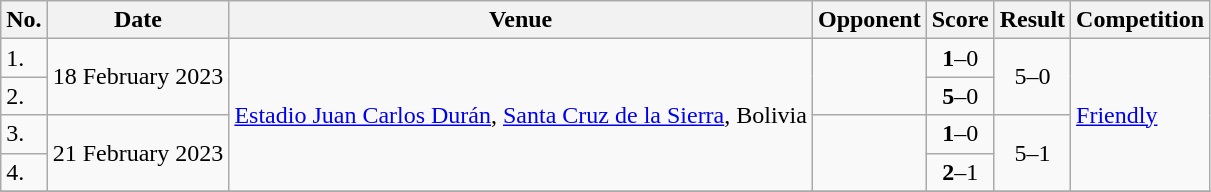<table class="wikitable">
<tr>
<th>No.</th>
<th>Date</th>
<th>Venue</th>
<th>Opponent</th>
<th>Score</th>
<th>Result</th>
<th>Competition</th>
</tr>
<tr>
<td>1.</td>
<td rowspan=2>18 February 2023</td>
<td rowspan=4><a href='#'>Estadio Juan Carlos Durán</a>, <a href='#'>Santa Cruz de la Sierra</a>, Bolivia</td>
<td rowspan=2></td>
<td align=center><strong>1</strong>–0</td>
<td rowspan=2 align=center>5–0</td>
<td rowspan=4><a href='#'>Friendly</a></td>
</tr>
<tr>
<td>2.</td>
<td align=center><strong>5</strong>–0</td>
</tr>
<tr>
<td>3.</td>
<td rowspan=2>21 February 2023</td>
<td rowspan=2></td>
<td align=center><strong>1</strong>–0</td>
<td rowspan=2 align=center>5–1</td>
</tr>
<tr>
<td>4.</td>
<td align=center><strong>2</strong>–1</td>
</tr>
<tr>
</tr>
</table>
